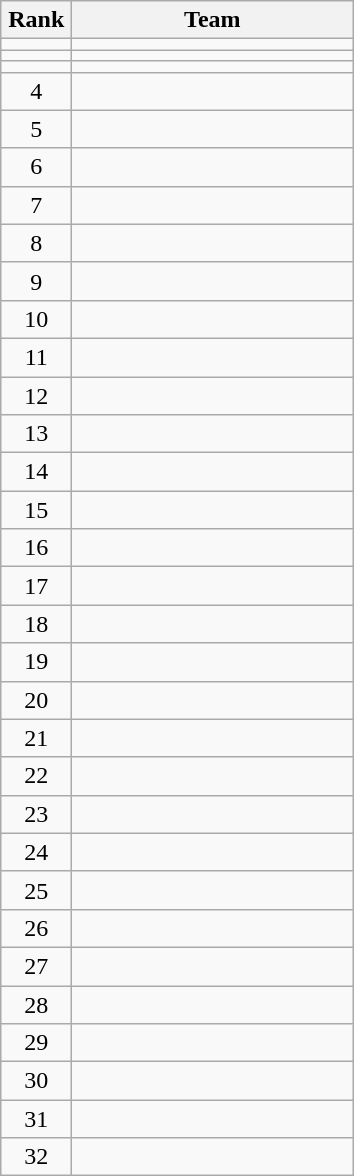<table class="wikitable" style="text-align: center;">
<tr>
<th width=40>Rank</th>
<th width=180>Team</th>
</tr>
<tr>
<td></td>
<td align=left></td>
</tr>
<tr>
<td></td>
<td align=left></td>
</tr>
<tr>
<td></td>
<td align=left></td>
</tr>
<tr>
<td>4</td>
<td align=left></td>
</tr>
<tr>
<td>5</td>
<td align=left></td>
</tr>
<tr>
<td>6</td>
<td align=left></td>
</tr>
<tr>
<td>7</td>
<td align=left></td>
</tr>
<tr>
<td>8</td>
<td align=left></td>
</tr>
<tr>
<td>9</td>
<td align=left></td>
</tr>
<tr>
<td>10</td>
<td align=left></td>
</tr>
<tr>
<td>11</td>
<td align=left></td>
</tr>
<tr>
<td>12</td>
<td align=left></td>
</tr>
<tr>
<td>13</td>
<td align=left></td>
</tr>
<tr>
<td>14</td>
<td align=left></td>
</tr>
<tr>
<td>15</td>
<td align=left></td>
</tr>
<tr>
<td>16</td>
<td align=left></td>
</tr>
<tr>
<td>17</td>
<td align=left></td>
</tr>
<tr>
<td>18</td>
<td align=left></td>
</tr>
<tr>
<td>19</td>
<td align=left></td>
</tr>
<tr>
<td>20</td>
<td align=left></td>
</tr>
<tr>
<td>21</td>
<td align=left></td>
</tr>
<tr>
<td>22</td>
<td align=left></td>
</tr>
<tr>
<td>23</td>
<td align=left></td>
</tr>
<tr>
<td>24</td>
<td align=left></td>
</tr>
<tr>
<td>25</td>
<td align=left></td>
</tr>
<tr>
<td>26</td>
<td align=left></td>
</tr>
<tr>
<td>27</td>
<td align=left></td>
</tr>
<tr>
<td>28</td>
<td align=left></td>
</tr>
<tr>
<td>29</td>
<td align=left></td>
</tr>
<tr>
<td>30</td>
<td align=left></td>
</tr>
<tr>
<td>31</td>
<td align=left></td>
</tr>
<tr>
<td>32</td>
<td align=left></td>
</tr>
</table>
